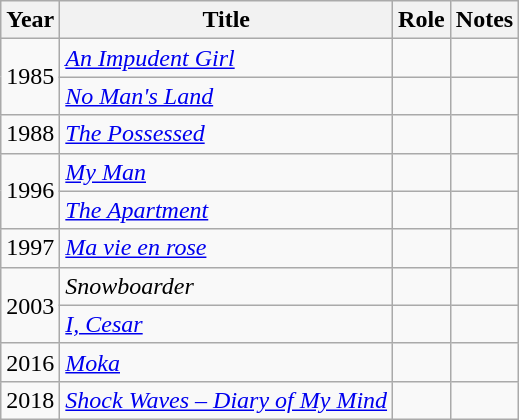<table class="wikitable sortable">
<tr>
<th>Year</th>
<th>Title</th>
<th>Role</th>
<th class="unsortable">Notes</th>
</tr>
<tr>
<td rowspan=2>1985</td>
<td><em><a href='#'>An Impudent Girl</a></em></td>
<td></td>
<td></td>
</tr>
<tr>
<td><em><a href='#'>No Man's Land</a></em></td>
<td></td>
<td></td>
</tr>
<tr>
<td>1988</td>
<td><em><a href='#'>The Possessed</a></em></td>
<td></td>
<td></td>
</tr>
<tr>
<td rowspan=2>1996</td>
<td><em><a href='#'>My Man</a></em></td>
<td></td>
<td></td>
</tr>
<tr>
<td><em><a href='#'>The Apartment</a></em></td>
<td></td>
<td></td>
</tr>
<tr>
<td>1997</td>
<td><em><a href='#'>Ma vie en rose</a></em></td>
<td></td>
<td></td>
</tr>
<tr>
<td rowspan=2>2003</td>
<td><em>Snowboarder</em></td>
<td></td>
<td></td>
</tr>
<tr>
<td><em><a href='#'>I, Cesar</a></em></td>
<td></td>
<td></td>
</tr>
<tr>
<td>2016</td>
<td><em><a href='#'>Moka</a></em></td>
<td></td>
<td></td>
</tr>
<tr>
<td>2018</td>
<td><em><a href='#'>Shock Waves – Diary of My Mind</a></em></td>
<td></td>
<td></td>
</tr>
</table>
